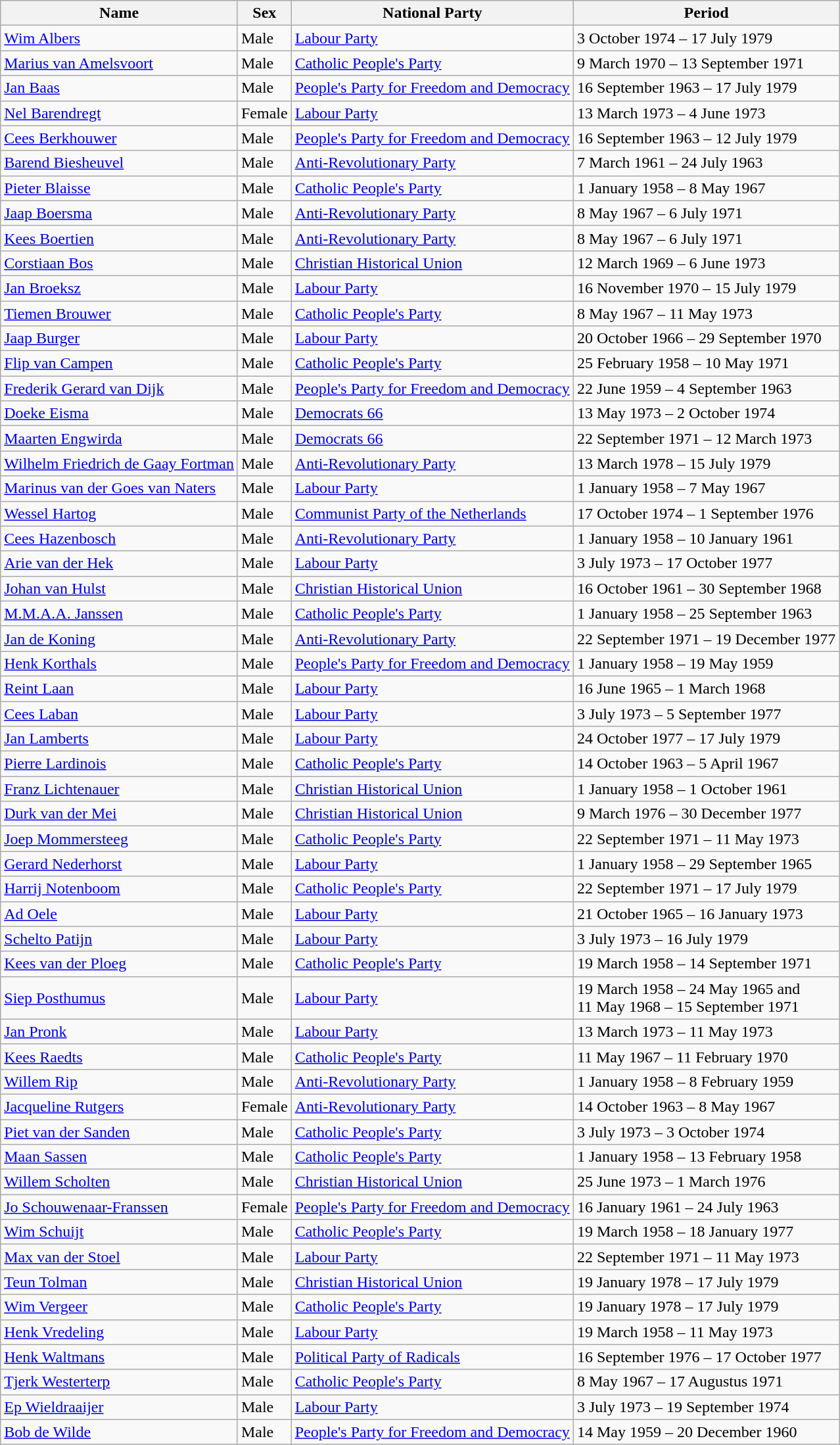<table class="wikitable sortable plainrowheaders">
<tr>
<th>Name</th>
<th>Sex</th>
<th>National Party</th>
<th>Period</th>
</tr>
<tr>
<td style="text-align:left;"><a href='#'>Wim Albers</a></td>
<td style="text-align:left;">Male</td>
<td style="text-align:left;"> <a href='#'>Labour Party</a></td>
<td style="text-align:left;">3 October 1974 – 17 July 1979</td>
</tr>
<tr>
<td style="text-align:left;"><a href='#'>Marius van Amelsvoort</a></td>
<td style="text-align:left;">Male</td>
<td style="text-align:left;"> <a href='#'>Catholic People's Party</a></td>
<td style="text-align:left;">9 March 1970 – 13 September 1971</td>
</tr>
<tr>
<td style="text-align:left;"><a href='#'>Jan Baas</a></td>
<td style="text-align:left;">Male</td>
<td style="text-align:left;"> <a href='#'>People's Party for Freedom and Democracy</a></td>
<td style="text-align:left;">16 September 1963 – 17 July 1979</td>
</tr>
<tr>
<td style="text-align:left;"><a href='#'>Nel Barendregt</a></td>
<td style="text-align:left;">Female</td>
<td style="text-align:left;"> <a href='#'>Labour Party</a></td>
<td style="text-align:left;">13 March 1973 – 4 June 1973</td>
</tr>
<tr>
<td style="text-align:left;"><a href='#'>Cees Berkhouwer</a></td>
<td style="text-align:left;">Male</td>
<td style="text-align:left;"> <a href='#'>People's Party for Freedom and Democracy</a></td>
<td style="text-align:left;">16 September 1963 – 12 July 1979</td>
</tr>
<tr>
<td style="text-align:left;"><a href='#'>Barend Biesheuvel</a></td>
<td style="text-align:left;">Male</td>
<td style="text-align:left;"> <a href='#'>Anti-Revolutionary Party</a></td>
<td style="text-align:left;">7 March 1961 – 24 July 1963</td>
</tr>
<tr>
<td style="text-align:left;"><a href='#'>Pieter Blaisse</a></td>
<td style="text-align:left;">Male</td>
<td style="text-align:left;"> <a href='#'>Catholic People's Party</a></td>
<td style="text-align:left;">1 January 1958 – 8 May 1967</td>
</tr>
<tr>
<td style="text-align:left;"><a href='#'>Jaap Boersma</a></td>
<td style="text-align:left;">Male</td>
<td style="text-align:left;"> <a href='#'>Anti-Revolutionary Party</a></td>
<td style="text-align:left;">8 May 1967 – 6 July 1971</td>
</tr>
<tr>
<td style="text-align:left;"><a href='#'>Kees Boertien</a></td>
<td style="text-align:left;">Male</td>
<td style="text-align:left;"> <a href='#'>Anti-Revolutionary Party</a></td>
<td style="text-align:left;">8 May 1967 – 6 July 1971</td>
</tr>
<tr>
<td style="text-align:left;"><a href='#'>Corstiaan Bos</a></td>
<td style="text-align:left;">Male</td>
<td style="text-align:left;"> <a href='#'>Christian Historical Union</a></td>
<td style="text-align:left;">12 March 1969 – 6 June 1973</td>
</tr>
<tr>
<td style="text-align:left;"><a href='#'>Jan Broeksz</a></td>
<td style="text-align:left;">Male</td>
<td style="text-align:left;"> <a href='#'>Labour Party</a></td>
<td style="text-align:left;">16 November 1970 – 15 July 1979</td>
</tr>
<tr>
<td style="text-align:left;"><a href='#'>Tiemen Brouwer</a></td>
<td style="text-align:left;">Male</td>
<td style="text-align:left;"> <a href='#'>Catholic People's Party</a></td>
<td style="text-align:left;">8 May 1967 – 11 May 1973</td>
</tr>
<tr>
<td style="text-align:left;"><a href='#'>Jaap Burger</a></td>
<td style="text-align:left;">Male</td>
<td style="text-align:left;"> <a href='#'>Labour Party</a></td>
<td style="text-align:left;">20 October 1966 – 29 September 1970</td>
</tr>
<tr>
<td style="text-align:left;"><a href='#'>Flip van Campen</a></td>
<td style="text-align:left;">Male</td>
<td style="text-align:left;"> <a href='#'>Catholic People's Party</a></td>
<td style="text-align:left;">25 February 1958 – 10 May 1971</td>
</tr>
<tr>
<td style="text-align:left;"><a href='#'>Frederik Gerard van Dijk</a></td>
<td style="text-align:left;">Male</td>
<td style="text-align:left;"> <a href='#'>People's Party for Freedom and Democracy</a></td>
<td style="text-align:left;">22 June 1959 – 4 September 1963</td>
</tr>
<tr>
<td style="text-align:left;"><a href='#'>Doeke Eisma</a></td>
<td style="text-align:left;">Male</td>
<td style="text-align:left;"> <a href='#'>Democrats 66</a></td>
<td style="text-align:left;">13 May 1973 – 2 October 1974</td>
</tr>
<tr>
<td style="text-align:left;"><a href='#'>Maarten Engwirda</a></td>
<td style="text-align:left;">Male</td>
<td style="text-align:left;"> <a href='#'>Democrats 66</a></td>
<td style="text-align:left;">22 September 1971 – 12 March 1973</td>
</tr>
<tr>
<td style="text-align:left;"><a href='#'>Wilhelm Friedrich de Gaay Fortman</a></td>
<td style="text-align:left;">Male</td>
<td style="text-align:left;"> <a href='#'>Anti-Revolutionary Party</a></td>
<td style="text-align:left;">13 March 1978 – 15 July 1979</td>
</tr>
<tr>
<td style="text-align:left;"><a href='#'>Marinus van der Goes van Naters</a></td>
<td style="text-align:left;">Male</td>
<td style="text-align:left;"> <a href='#'>Labour Party</a></td>
<td style="text-align:left;">1 January 1958 – 7 May 1967</td>
</tr>
<tr>
<td style="text-align:left;"><a href='#'>Wessel Hartog</a></td>
<td style="text-align:left;">Male</td>
<td style="text-align:left;"> <a href='#'>Communist Party of the Netherlands</a></td>
<td style="text-align:left;">17 October 1974 – 1 September 1976</td>
</tr>
<tr>
<td style="text-align:left;"><a href='#'>Cees Hazenbosch</a></td>
<td style="text-align:left;">Male</td>
<td style="text-align:left;"> <a href='#'>Anti-Revolutionary Party</a></td>
<td style="text-align:left;">1 January 1958 – 10 January 1961</td>
</tr>
<tr>
<td style="text-align:left;"><a href='#'>Arie van der Hek</a></td>
<td style="text-align:left;">Male</td>
<td style="text-align:left;"> <a href='#'>Labour Party</a></td>
<td style="text-align:left;">3 July 1973 – 17 October 1977</td>
</tr>
<tr>
<td style="text-align:left;"><a href='#'>Johan van Hulst</a></td>
<td style="text-align:left;">Male</td>
<td style="text-align:left;"> <a href='#'>Christian Historical Union</a></td>
<td style="text-align:left;">16 October 1961 – 30 September 1968</td>
</tr>
<tr>
<td style="text-align:left;"><a href='#'>M.M.A.A. Janssen</a></td>
<td style="text-align:left;">Male</td>
<td style="text-align:left;"> <a href='#'>Catholic People's Party</a></td>
<td style="text-align:left;">1 January 1958 – 25 September 1963</td>
</tr>
<tr>
<td style="text-align:left;"><a href='#'>Jan de Koning</a></td>
<td style="text-align:left;">Male</td>
<td style="text-align:left;"> <a href='#'>Anti-Revolutionary Party</a></td>
<td style="text-align:left;">22 September 1971 – 19 December 1977</td>
</tr>
<tr>
<td style="text-align:left;"><a href='#'>Henk Korthals</a></td>
<td style="text-align:left;">Male</td>
<td style="text-align:left;"> <a href='#'>People's Party for Freedom and Democracy</a></td>
<td style="text-align:left;">1 January 1958 – 19 May 1959</td>
</tr>
<tr>
<td style="text-align:left;"><a href='#'>Reint Laan</a></td>
<td style="text-align:left;">Male</td>
<td style="text-align:left;"> <a href='#'>Labour Party</a></td>
<td style="text-align:left;">16 June 1965 – 1 March 1968</td>
</tr>
<tr>
<td style="text-align:left;"><a href='#'>Cees Laban</a></td>
<td style="text-align:left;">Male</td>
<td style="text-align:left;"> <a href='#'>Labour Party</a></td>
<td style="text-align:left;">3 July 1973 – 5 September 1977</td>
</tr>
<tr>
<td style="text-align:left;"><a href='#'>Jan Lamberts</a></td>
<td style="text-align:left;">Male</td>
<td style="text-align:left;"> <a href='#'>Labour Party</a></td>
<td style="text-align:left;">24 October 1977 – 17 July 1979</td>
</tr>
<tr>
<td style="text-align:left;"><a href='#'>Pierre Lardinois</a></td>
<td style="text-align:left;">Male</td>
<td style="text-align:left;"> <a href='#'>Catholic People's Party</a></td>
<td style="text-align:left;">14 October 1963 – 5 April 1967</td>
</tr>
<tr>
<td style="text-align:left;"><a href='#'>Franz Lichtenauer</a></td>
<td style="text-align:left;">Male</td>
<td style="text-align:left;"> <a href='#'>Christian Historical Union</a></td>
<td style="text-align:left;">1 January 1958 – 1 October 1961</td>
</tr>
<tr>
<td style="text-align:left;"><a href='#'>Durk van der Mei</a></td>
<td style="text-align:left;">Male</td>
<td style="text-align:left;"> <a href='#'>Christian Historical Union</a></td>
<td style="text-align:left;">9 March 1976 – 30 December 1977</td>
</tr>
<tr>
<td style="text-align:left;"><a href='#'>Joep Mommersteeg</a></td>
<td style="text-align:left;">Male</td>
<td style="text-align:left;"> <a href='#'>Catholic People's Party</a></td>
<td style="text-align:left;">22 September 1971 – 11 May 1973</td>
</tr>
<tr>
<td style="text-align:left;"><a href='#'>Gerard Nederhorst</a></td>
<td style="text-align:left;">Male</td>
<td style="text-align:left;"> <a href='#'>Labour Party</a></td>
<td style="text-align:left;">1 January 1958 – 29 September 1965</td>
</tr>
<tr>
<td style="text-align:left;"><a href='#'>Harrij Notenboom</a></td>
<td style="text-align:left;">Male</td>
<td style="text-align:left;"> <a href='#'>Catholic People's Party</a></td>
<td style="text-align:left;">22 September 1971 – 17 July 1979</td>
</tr>
<tr>
<td style="text-align:left;"><a href='#'>Ad Oele</a></td>
<td style="text-align:left;">Male</td>
<td style="text-align:left;"> <a href='#'>Labour Party</a></td>
<td style="text-align:left;">21 October 1965 – 16 January 1973</td>
</tr>
<tr>
<td style="text-align:left;"><a href='#'>Schelto Patijn</a></td>
<td style="text-align:left;">Male</td>
<td style="text-align:left;"> <a href='#'>Labour Party</a></td>
<td style="text-align:left;">3 July 1973 – 16 July 1979</td>
</tr>
<tr>
<td style="text-align:left;"><a href='#'>Kees van der Ploeg</a></td>
<td style="text-align:left;">Male</td>
<td style="text-align:left;"> <a href='#'>Catholic People's Party</a></td>
<td style="text-align:left;">19 March 1958 – 14 September 1971</td>
</tr>
<tr>
<td style="text-align:left;"><a href='#'>Siep Posthumus</a></td>
<td style="text-align:left;">Male</td>
<td style="text-align:left;"> <a href='#'>Labour Party</a></td>
<td style="text-align:left;">19 March 1958 – 24 May 1965 and<br>11 May 1968 – 15 September 1971</td>
</tr>
<tr>
<td style="text-align:left;"><a href='#'>Jan Pronk</a></td>
<td style="text-align:left;">Male</td>
<td style="text-align:left;"> <a href='#'>Labour Party</a></td>
<td style="text-align:left;">13 March 1973 – 11 May 1973</td>
</tr>
<tr>
<td style="text-align:left;"><a href='#'>Kees Raedts</a></td>
<td style="text-align:left;">Male</td>
<td style="text-align:left;"> <a href='#'>Catholic People's Party</a></td>
<td style="text-align:left;">11 May 1967 – 11 February 1970</td>
</tr>
<tr>
<td style="text-align:left;"><a href='#'>Willem Rip</a></td>
<td style="text-align:left;">Male</td>
<td style="text-align:left;"> <a href='#'>Anti-Revolutionary Party</a></td>
<td style="text-align:left;">1 January 1958 – 8 February 1959</td>
</tr>
<tr>
<td style="text-align:left;"><a href='#'>Jacqueline Rutgers</a></td>
<td style="text-align:left;">Female</td>
<td style="text-align:left;"> <a href='#'>Anti-Revolutionary Party</a></td>
<td style="text-align:left;">14 October 1963 – 8 May 1967</td>
</tr>
<tr>
<td style="text-align:left;"><a href='#'>Piet van der Sanden</a></td>
<td style="text-align:left;">Male</td>
<td style="text-align:left;"> <a href='#'>Catholic People's Party</a></td>
<td style="text-align:left;">3 July 1973 – 3 October 1974</td>
</tr>
<tr>
<td style="text-align:left;"><a href='#'>Maan Sassen</a></td>
<td style="text-align:left;">Male</td>
<td style="text-align:left;"> <a href='#'>Catholic People's Party</a></td>
<td style="text-align:left;">1 January 1958 – 13 February 1958</td>
</tr>
<tr>
<td style="text-align:left;"><a href='#'>Willem Scholten</a></td>
<td style="text-align:left;">Male</td>
<td style="text-align:left;"> <a href='#'>Christian Historical Union</a></td>
<td style="text-align:left;">25 June 1973 – 1 March 1976</td>
</tr>
<tr>
<td style="text-align:left;"><a href='#'>Jo Schouwenaar-Franssen</a></td>
<td style="text-align:left;">Female</td>
<td style="text-align:left;"> <a href='#'>People's Party for Freedom and Democracy</a></td>
<td style="text-align:left;">16 January 1961 – 24 July 1963</td>
</tr>
<tr>
<td style="text-align:left;"><a href='#'>Wim Schuijt</a></td>
<td style="text-align:left;">Male</td>
<td style="text-align:left;"> <a href='#'>Catholic People's Party</a></td>
<td style="text-align:left;">19 March 1958 – 18 January 1977</td>
</tr>
<tr>
<td style="text-align:left;"><a href='#'>Max van der Stoel</a></td>
<td style="text-align:left;">Male</td>
<td style="text-align:left;"> <a href='#'>Labour Party</a></td>
<td style="text-align:left;">22 September 1971 – 11 May 1973</td>
</tr>
<tr>
<td style="text-align:left;"><a href='#'>Teun Tolman</a></td>
<td style="text-align:left;">Male</td>
<td style="text-align:left;"> <a href='#'>Christian Historical Union</a></td>
<td style="text-align:left;">19 January 1978 – 17 July 1979</td>
</tr>
<tr>
<td style="text-align:left;"><a href='#'>Wim Vergeer</a></td>
<td style="text-align:left;">Male</td>
<td style="text-align:left;"> <a href='#'>Catholic People's Party</a></td>
<td style="text-align:left;">19 January 1978 – 17 July 1979</td>
</tr>
<tr>
<td style="text-align:left;"><a href='#'>Henk Vredeling</a></td>
<td style="text-align:left;">Male</td>
<td style="text-align:left;"> <a href='#'>Labour Party</a></td>
<td style="text-align:left;">19 March 1958 – 11 May 1973</td>
</tr>
<tr>
<td style="text-align:left;"><a href='#'>Henk Waltmans</a></td>
<td style="text-align:left;">Male</td>
<td style="text-align:left;"> <a href='#'>Political Party of Radicals</a></td>
<td style="text-align:left;">16 September 1976 – 17 October 1977</td>
</tr>
<tr>
<td style="text-align:left;"><a href='#'>Tjerk Westerterp</a></td>
<td style="text-align:left;">Male</td>
<td style="text-align:left;"> <a href='#'>Catholic People's Party</a></td>
<td style="text-align:left;">8 May 1967 – 17 Augustus 1971</td>
</tr>
<tr>
<td style="text-align:left;"><a href='#'>Ep Wieldraaijer</a></td>
<td style="text-align:left;">Male</td>
<td style="text-align:left;"> <a href='#'>Labour Party</a></td>
<td style="text-align:left;">3 July 1973 – 19 September 1974</td>
</tr>
<tr>
<td style="text-align:left;"><a href='#'>Bob de Wilde</a></td>
<td style="text-align:left;">Male</td>
<td style="text-align:left;"> <a href='#'>People's Party for Freedom and Democracy</a></td>
<td style="text-align:left;">14 May 1959 – 20 December 1960</td>
</tr>
</table>
